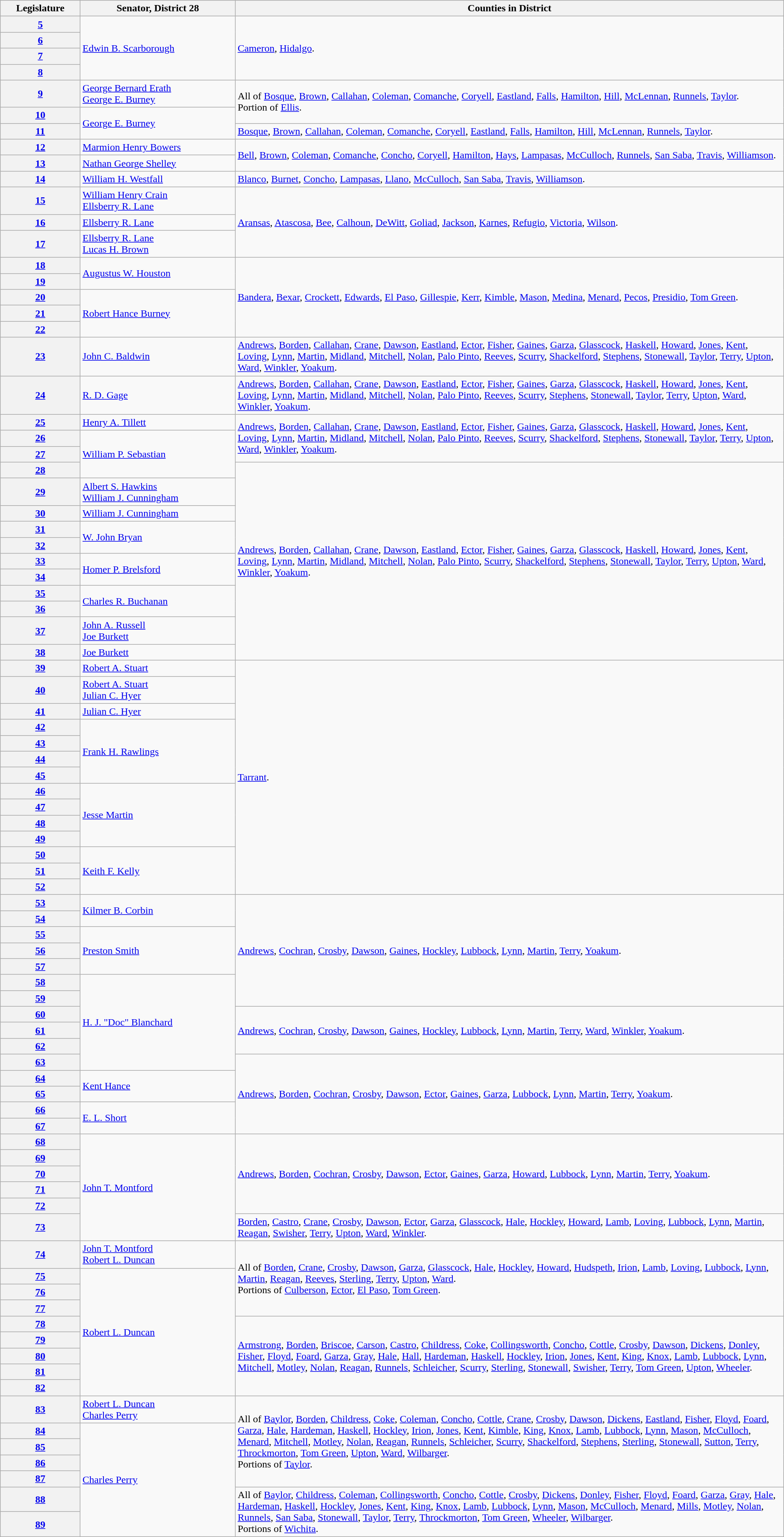<table class="wikitable">
<tr>
<th>Legislature</th>
<th>Senator, District 28</th>
<th width=70%>Counties in District</th>
</tr>
<tr>
<th><a href='#'>5</a></th>
<td rowspan=4><a href='#'>Edwin B. Scarborough</a></td>
<td rowspan=4><a href='#'>Cameron</a>, <a href='#'>Hidalgo</a>.</td>
</tr>
<tr>
<th><a href='#'>6</a></th>
</tr>
<tr>
<th><a href='#'>7</a></th>
</tr>
<tr>
<th><a href='#'>8</a></th>
</tr>
<tr>
<th><a href='#'>9</a></th>
<td><a href='#'>George Bernard Erath</a><br><a href='#'>George E. Burney</a></td>
<td rowspan=2>All of <a href='#'>Bosque</a>, <a href='#'>Brown</a>, <a href='#'>Callahan</a>, <a href='#'>Coleman</a>, <a href='#'>Comanche</a>, <a href='#'>Coryell</a>, <a href='#'>Eastland</a>, <a href='#'>Falls</a>, <a href='#'>Hamilton</a>, <a href='#'>Hill</a>, <a href='#'>McLennan</a>, <a href='#'>Runnels</a>, <a href='#'>Taylor</a>.<br>Portion of <a href='#'>Ellis</a>.</td>
</tr>
<tr>
<th><a href='#'>10</a></th>
<td rowspan=2><a href='#'>George E. Burney</a></td>
</tr>
<tr>
<th><a href='#'>11</a></th>
<td><a href='#'>Bosque</a>, <a href='#'>Brown</a>, <a href='#'>Callahan</a>, <a href='#'>Coleman</a>, <a href='#'>Comanche</a>, <a href='#'>Coryell</a>, <a href='#'>Eastland</a>, <a href='#'>Falls</a>, <a href='#'>Hamilton</a>, <a href='#'>Hill</a>, <a href='#'>McLennan</a>, <a href='#'>Runnels</a>, <a href='#'>Taylor</a>.</td>
</tr>
<tr>
<th><a href='#'>12</a></th>
<td><a href='#'>Marmion Henry Bowers</a></td>
<td rowspan=2><a href='#'>Bell</a>, <a href='#'>Brown</a>, <a href='#'>Coleman</a>, <a href='#'>Comanche</a>, <a href='#'>Concho</a>, <a href='#'>Coryell</a>, <a href='#'>Hamilton</a>, <a href='#'>Hays</a>, <a href='#'>Lampasas</a>, <a href='#'>McCulloch</a>, <a href='#'>Runnels</a>, <a href='#'>San Saba</a>, <a href='#'>Travis</a>, <a href='#'>Williamson</a>.</td>
</tr>
<tr>
<th><a href='#'>13</a></th>
<td><a href='#'>Nathan George Shelley</a></td>
</tr>
<tr>
<th><a href='#'>14</a></th>
<td><a href='#'>William H. Westfall</a></td>
<td><a href='#'>Blanco</a>, <a href='#'>Burnet</a>, <a href='#'>Concho</a>, <a href='#'>Lampasas</a>, <a href='#'>Llano</a>, <a href='#'>McCulloch</a>, <a href='#'>San Saba</a>, <a href='#'>Travis</a>, <a href='#'>Williamson</a>.</td>
</tr>
<tr>
<th><a href='#'>15</a></th>
<td><a href='#'>William Henry Crain</a><br><a href='#'>Ellsberry R. Lane</a></td>
<td rowspan=3><a href='#'>Aransas</a>, <a href='#'>Atascosa</a>, <a href='#'>Bee</a>, <a href='#'>Calhoun</a>, <a href='#'>DeWitt</a>, <a href='#'>Goliad</a>, <a href='#'>Jackson</a>, <a href='#'>Karnes</a>, <a href='#'>Refugio</a>, <a href='#'>Victoria</a>, <a href='#'>Wilson</a>.</td>
</tr>
<tr>
<th><a href='#'>16</a></th>
<td><a href='#'>Ellsberry R. Lane</a></td>
</tr>
<tr>
<th><a href='#'>17</a></th>
<td><a href='#'>Ellsberry R. Lane</a><br><a href='#'>Lucas H. Brown</a></td>
</tr>
<tr>
<th><a href='#'>18</a></th>
<td rowspan=2><a href='#'>Augustus W. Houston</a></td>
<td rowspan=5><a href='#'>Bandera</a>, <a href='#'>Bexar</a>, <a href='#'>Crockett</a>, <a href='#'>Edwards</a>, <a href='#'>El Paso</a>, <a href='#'>Gillespie</a>, <a href='#'>Kerr</a>, <a href='#'>Kimble</a>, <a href='#'>Mason</a>, <a href='#'>Medina</a>, <a href='#'>Menard</a>, <a href='#'>Pecos</a>, <a href='#'>Presidio</a>, <a href='#'>Tom Green</a>.</td>
</tr>
<tr>
<th><a href='#'>19</a></th>
</tr>
<tr>
<th><a href='#'>20</a></th>
<td rowspan=3><a href='#'>Robert Hance Burney</a></td>
</tr>
<tr>
<th><a href='#'>21</a></th>
</tr>
<tr>
<th><a href='#'>22</a></th>
</tr>
<tr>
<th><a href='#'>23</a></th>
<td><a href='#'>John C. Baldwin</a></td>
<td><a href='#'>Andrews</a>, <a href='#'>Borden</a>, <a href='#'>Callahan</a>, <a href='#'>Crane</a>, <a href='#'>Dawson</a>, <a href='#'>Eastland</a>, <a href='#'>Ector</a>, <a href='#'>Fisher</a>, <a href='#'>Gaines</a>, <a href='#'>Garza</a>, <a href='#'>Glasscock</a>, <a href='#'>Haskell</a>, <a href='#'>Howard</a>, <a href='#'>Jones</a>, <a href='#'>Kent</a>, <a href='#'>Loving</a>, <a href='#'>Lynn</a>, <a href='#'>Martin</a>, <a href='#'>Midland</a>, <a href='#'>Mitchell</a>, <a href='#'>Nolan</a>, <a href='#'>Palo Pinto</a>, <a href='#'>Reeves</a>, <a href='#'>Scurry</a>, <a href='#'>Shackelford</a>, <a href='#'>Stephens</a>, <a href='#'>Stonewall</a>, <a href='#'>Taylor</a>, <a href='#'>Terry</a>, <a href='#'>Upton</a>, <a href='#'>Ward</a>, <a href='#'>Winkler</a>, <a href='#'>Yoakum</a>.</td>
</tr>
<tr>
<th><a href='#'>24</a></th>
<td><a href='#'>R. D. Gage</a></td>
<td><a href='#'>Andrews</a>, <a href='#'>Borden</a>, <a href='#'>Callahan</a>, <a href='#'>Crane</a>, <a href='#'>Dawson</a>, <a href='#'>Eastland</a>, <a href='#'>Ector</a>, <a href='#'>Fisher</a>, <a href='#'>Gaines</a>, <a href='#'>Garza</a>, <a href='#'>Glasscock</a>, <a href='#'>Haskell</a>, <a href='#'>Howard</a>, <a href='#'>Jones</a>, <a href='#'>Kent</a>, <a href='#'>Loving</a>, <a href='#'>Lynn</a>, <a href='#'>Martin</a>, <a href='#'>Midland</a>, <a href='#'>Mitchell</a>, <a href='#'>Nolan</a>, <a href='#'>Palo Pinto</a>, <a href='#'>Reeves</a>, <a href='#'>Scurry</a>, <a href='#'>Stephens</a>, <a href='#'>Stonewall</a>, <a href='#'>Taylor</a>, <a href='#'>Terry</a>, <a href='#'>Upton</a>, <a href='#'>Ward</a>, <a href='#'>Winkler</a>, <a href='#'>Yoakum</a>.</td>
</tr>
<tr>
<th><a href='#'>25</a></th>
<td><a href='#'>Henry A. Tillett</a></td>
<td rowspan=3><a href='#'>Andrews</a>, <a href='#'>Borden</a>, <a href='#'>Callahan</a>, <a href='#'>Crane</a>, <a href='#'>Dawson</a>, <a href='#'>Eastland</a>, <a href='#'>Ector</a>, <a href='#'>Fisher</a>, <a href='#'>Gaines</a>, <a href='#'>Garza</a>, <a href='#'>Glasscock</a>, <a href='#'>Haskell</a>, <a href='#'>Howard</a>, <a href='#'>Jones</a>, <a href='#'>Kent</a>, <a href='#'>Loving</a>, <a href='#'>Lynn</a>, <a href='#'>Martin</a>, <a href='#'>Midland</a>, <a href='#'>Mitchell</a>, <a href='#'>Nolan</a>, <a href='#'>Palo Pinto</a>, <a href='#'>Reeves</a>, <a href='#'>Scurry</a>, <a href='#'>Shackelford</a>, <a href='#'>Stephens</a>, <a href='#'>Stonewall</a>, <a href='#'>Taylor</a>, <a href='#'>Terry</a>, <a href='#'>Upton</a>, <a href='#'>Ward</a>, <a href='#'>Winkler</a>, <a href='#'>Yoakum</a>.</td>
</tr>
<tr>
<th><a href='#'>26</a></th>
<td rowspan=3><a href='#'>William P. Sebastian</a></td>
</tr>
<tr>
<th><a href='#'>27</a></th>
</tr>
<tr>
<th><a href='#'>28</a></th>
<td rowspan=11><a href='#'>Andrews</a>, <a href='#'>Borden</a>, <a href='#'>Callahan</a>, <a href='#'>Crane</a>, <a href='#'>Dawson</a>, <a href='#'>Eastland</a>, <a href='#'>Ector</a>, <a href='#'>Fisher</a>, <a href='#'>Gaines</a>, <a href='#'>Garza</a>, <a href='#'>Glasscock</a>, <a href='#'>Haskell</a>, <a href='#'>Howard</a>, <a href='#'>Jones</a>, <a href='#'>Kent</a>, <a href='#'>Loving</a>, <a href='#'>Lynn</a>, <a href='#'>Martin</a>, <a href='#'>Midland</a>, <a href='#'>Mitchell</a>, <a href='#'>Nolan</a>, <a href='#'>Palo Pinto</a>, <a href='#'>Scurry</a>, <a href='#'>Shackelford</a>, <a href='#'>Stephens</a>, <a href='#'>Stonewall</a>, <a href='#'>Taylor</a>, <a href='#'>Terry</a>, <a href='#'>Upton</a>, <a href='#'>Ward</a>, <a href='#'>Winkler</a>, <a href='#'>Yoakum</a>.</td>
</tr>
<tr>
<th><a href='#'>29</a></th>
<td><a href='#'>Albert S. Hawkins</a><br><a href='#'>William J. Cunningham</a></td>
</tr>
<tr>
<th><a href='#'>30</a></th>
<td><a href='#'>William J. Cunningham</a></td>
</tr>
<tr>
<th><a href='#'>31</a></th>
<td rowspan=2><a href='#'>W. John Bryan</a></td>
</tr>
<tr>
<th><a href='#'>32</a></th>
</tr>
<tr>
<th><a href='#'>33</a></th>
<td rowspan=2><a href='#'>Homer P. Brelsford</a></td>
</tr>
<tr>
<th><a href='#'>34</a></th>
</tr>
<tr>
<th><a href='#'>35</a></th>
<td rowspan=2><a href='#'>Charles R. Buchanan</a></td>
</tr>
<tr>
<th><a href='#'>36</a></th>
</tr>
<tr>
<th><a href='#'>37</a></th>
<td><a href='#'>John A. Russell</a><br><a href='#'>Joe Burkett</a></td>
</tr>
<tr>
<th><a href='#'>38</a></th>
<td><a href='#'>Joe Burkett</a></td>
</tr>
<tr>
<th><a href='#'>39</a></th>
<td><a href='#'>Robert A. Stuart</a></td>
<td rowspan=14><a href='#'>Tarrant</a>.</td>
</tr>
<tr>
<th><a href='#'>40</a></th>
<td><a href='#'>Robert A. Stuart</a><br><a href='#'>Julian C. Hyer</a></td>
</tr>
<tr>
<th><a href='#'>41</a></th>
<td><a href='#'>Julian C. Hyer</a></td>
</tr>
<tr>
<th><a href='#'>42</a></th>
<td rowspan=4><a href='#'>Frank H. Rawlings</a></td>
</tr>
<tr>
<th><a href='#'>43</a></th>
</tr>
<tr>
<th><a href='#'>44</a></th>
</tr>
<tr>
<th><a href='#'>45</a></th>
</tr>
<tr>
<th><a href='#'>46</a></th>
<td rowspan=4><a href='#'>Jesse Martin</a></td>
</tr>
<tr>
<th><a href='#'>47</a></th>
</tr>
<tr>
<th><a href='#'>48</a></th>
</tr>
<tr>
<th><a href='#'>49</a></th>
</tr>
<tr>
<th><a href='#'>50</a></th>
<td rowspan=3><a href='#'>Keith F. Kelly</a></td>
</tr>
<tr>
<th><a href='#'>51</a></th>
</tr>
<tr>
<th><a href='#'>52</a></th>
</tr>
<tr>
<th><a href='#'>53</a></th>
<td rowspan=2><a href='#'>Kilmer B. Corbin</a></td>
<td rowspan=7><a href='#'>Andrews</a>, <a href='#'>Cochran</a>, <a href='#'>Crosby</a>, <a href='#'>Dawson</a>, <a href='#'>Gaines</a>, <a href='#'>Hockley</a>, <a href='#'>Lubbock</a>, <a href='#'>Lynn</a>, <a href='#'>Martin</a>, <a href='#'>Terry</a>, <a href='#'>Yoakum</a>.</td>
</tr>
<tr>
<th><a href='#'>54</a></th>
</tr>
<tr>
<th><a href='#'>55</a></th>
<td rowspan=3><a href='#'>Preston Smith</a></td>
</tr>
<tr>
<th><a href='#'>56</a></th>
</tr>
<tr>
<th><a href='#'>57</a></th>
</tr>
<tr>
<th><a href='#'>58</a></th>
<td rowspan=6><a href='#'>H. J. "Doc" Blanchard</a></td>
</tr>
<tr>
<th><a href='#'>59</a></th>
</tr>
<tr>
<th><a href='#'>60</a></th>
<td rowspan=3><a href='#'>Andrews</a>, <a href='#'>Cochran</a>, <a href='#'>Crosby</a>, <a href='#'>Dawson</a>, <a href='#'>Gaines</a>, <a href='#'>Hockley</a>, <a href='#'>Lubbock</a>, <a href='#'>Lynn</a>, <a href='#'>Martin</a>, <a href='#'>Terry</a>, <a href='#'>Ward</a>, <a href='#'>Winkler</a>, <a href='#'>Yoakum</a>.</td>
</tr>
<tr>
<th><a href='#'>61</a></th>
</tr>
<tr>
<th><a href='#'>62</a></th>
</tr>
<tr>
<th><a href='#'>63</a></th>
<td rowspan=5><a href='#'>Andrews</a>, <a href='#'>Borden</a>, <a href='#'>Cochran</a>, <a href='#'>Crosby</a>, <a href='#'>Dawson</a>, <a href='#'>Ector</a>, <a href='#'>Gaines</a>, <a href='#'>Garza</a>, <a href='#'>Lubbock</a>, <a href='#'>Lynn</a>, <a href='#'>Martin</a>, <a href='#'>Terry</a>, <a href='#'>Yoakum</a>.</td>
</tr>
<tr>
<th><a href='#'>64</a></th>
<td rowspan=2><a href='#'>Kent Hance</a></td>
</tr>
<tr>
<th><a href='#'>65</a></th>
</tr>
<tr>
<th><a href='#'>66</a></th>
<td rowspan=2><a href='#'>E. L. Short</a></td>
</tr>
<tr>
<th><a href='#'>67</a></th>
</tr>
<tr>
<th><a href='#'>68</a></th>
<td rowspan=6><a href='#'>John T. Montford</a></td>
<td rowspan=5><a href='#'>Andrews</a>, <a href='#'>Borden</a>, <a href='#'>Cochran</a>, <a href='#'>Crosby</a>, <a href='#'>Dawson</a>, <a href='#'>Ector</a>, <a href='#'>Gaines</a>, <a href='#'>Garza</a>, <a href='#'>Howard</a>, <a href='#'>Lubbock</a>, <a href='#'>Lynn</a>, <a href='#'>Martin</a>, <a href='#'>Terry</a>, <a href='#'>Yoakum</a>.</td>
</tr>
<tr>
<th><a href='#'>69</a></th>
</tr>
<tr>
<th><a href='#'>70</a></th>
</tr>
<tr>
<th><a href='#'>71</a></th>
</tr>
<tr>
<th><a href='#'>72</a></th>
</tr>
<tr>
<th><a href='#'>73</a></th>
<td><a href='#'>Borden</a>, <a href='#'>Castro</a>, <a href='#'>Crane</a>, <a href='#'>Crosby</a>, <a href='#'>Dawson</a>, <a href='#'>Ector</a>, <a href='#'>Garza</a>, <a href='#'>Glasscock</a>, <a href='#'>Hale</a>, <a href='#'>Hockley</a>, <a href='#'>Howard</a>, <a href='#'>Lamb</a>, <a href='#'>Loving</a>, <a href='#'>Lubbock</a>, <a href='#'>Lynn</a>, <a href='#'>Martin</a>, <a href='#'>Reagan</a>, <a href='#'>Swisher</a>, <a href='#'>Terry</a>, <a href='#'>Upton</a>, <a href='#'>Ward</a>, <a href='#'>Winkler</a>.</td>
</tr>
<tr>
<th><a href='#'>74</a></th>
<td><a href='#'>John T. Montford</a><br><a href='#'>Robert L. Duncan</a></td>
<td rowspan=4>All of <a href='#'>Borden</a>, <a href='#'>Crane</a>, <a href='#'>Crosby</a>, <a href='#'>Dawson</a>, <a href='#'>Garza</a>, <a href='#'>Glasscock</a>, <a href='#'>Hale</a>, <a href='#'>Hockley</a>, <a href='#'>Howard</a>, <a href='#'>Hudspeth</a>, <a href='#'>Irion</a>, <a href='#'>Lamb</a>, <a href='#'>Loving</a>, <a href='#'>Lubbock</a>, <a href='#'>Lynn</a>, <a href='#'>Martin</a>, <a href='#'>Reagan</a>, <a href='#'>Reeves</a>, <a href='#'>Sterling</a>, <a href='#'>Terry</a>, <a href='#'>Upton</a>, <a href='#'>Ward</a>.<br>Portions of <a href='#'>Culberson</a>, <a href='#'>Ector</a>, <a href='#'>El Paso</a>, <a href='#'>Tom Green</a>.</td>
</tr>
<tr>
<th><a href='#'>75</a></th>
<td rowspan=8><a href='#'>Robert L. Duncan</a></td>
</tr>
<tr>
<th><a href='#'>76</a></th>
</tr>
<tr>
<th><a href='#'>77</a></th>
</tr>
<tr>
<th><a href='#'>78</a></th>
<td rowspan=5><a href='#'>Armstrong</a>, <a href='#'>Borden</a>, <a href='#'>Briscoe</a>, <a href='#'>Carson</a>, <a href='#'>Castro</a>, <a href='#'>Childress</a>, <a href='#'>Coke</a>, <a href='#'>Collingsworth</a>, <a href='#'>Concho</a>, <a href='#'>Cottle</a>, <a href='#'>Crosby</a>, <a href='#'>Dawson</a>, <a href='#'>Dickens</a>, <a href='#'>Donley</a>, <a href='#'>Fisher</a>, <a href='#'>Floyd</a>, <a href='#'>Foard</a>, <a href='#'>Garza</a>, <a href='#'>Gray</a>, <a href='#'>Hale</a>, <a href='#'>Hall</a>, <a href='#'>Hardeman</a>, <a href='#'>Haskell</a>, <a href='#'>Hockley</a>, <a href='#'>Irion</a>, <a href='#'>Jones</a>, <a href='#'>Kent</a>, <a href='#'>King</a>, <a href='#'>Knox</a>, <a href='#'>Lamb</a>, <a href='#'>Lubbock</a>, <a href='#'>Lynn</a>, <a href='#'>Mitchell</a>, <a href='#'>Motley</a>, <a href='#'>Nolan</a>, <a href='#'>Reagan</a>, <a href='#'>Runnels</a>, <a href='#'>Schleicher</a>, <a href='#'>Scurry</a>, <a href='#'>Sterling</a>, <a href='#'>Stonewall</a>, <a href='#'>Swisher</a>, <a href='#'>Terry</a>, <a href='#'>Tom Green</a>, <a href='#'>Upton</a>, <a href='#'>Wheeler</a>.</td>
</tr>
<tr>
<th><a href='#'>79</a></th>
</tr>
<tr>
<th><a href='#'>80</a></th>
</tr>
<tr>
<th><a href='#'>81</a></th>
</tr>
<tr>
<th><a href='#'>82</a></th>
</tr>
<tr>
<th><a href='#'>83</a></th>
<td><a href='#'>Robert L. Duncan</a><br><a href='#'>Charles Perry</a></td>
<td rowspan=5>All of <a href='#'>Baylor</a>, <a href='#'>Borden</a>, <a href='#'>Childress</a>, <a href='#'>Coke</a>, <a href='#'>Coleman</a>, <a href='#'>Concho</a>, <a href='#'>Cottle</a>, <a href='#'>Crane</a>, <a href='#'>Crosby</a>, <a href='#'>Dawson</a>, <a href='#'>Dickens</a>, <a href='#'>Eastland</a>, <a href='#'>Fisher</a>, <a href='#'>Floyd</a>, <a href='#'>Foard</a>, <a href='#'>Garza</a>, <a href='#'>Hale</a>, <a href='#'>Hardeman</a>, <a href='#'>Haskell</a>, <a href='#'>Hockley</a>, <a href='#'>Irion</a>, <a href='#'>Jones</a>, <a href='#'>Kent</a>, <a href='#'>Kimble</a>, <a href='#'>King</a>, <a href='#'>Knox</a>, <a href='#'>Lamb</a>, <a href='#'>Lubbock</a>, <a href='#'>Lynn</a>, <a href='#'>Mason</a>, <a href='#'>McCulloch</a>, <a href='#'>Menard</a>, <a href='#'>Mitchell</a>, <a href='#'>Motley</a>, <a href='#'>Nolan</a>, <a href='#'>Reagan</a>, <a href='#'>Runnels</a>, <a href='#'>Schleicher</a>, <a href='#'>Scurry</a>, <a href='#'>Shackelford</a>, <a href='#'>Stephens</a>, <a href='#'>Sterling</a>, <a href='#'>Stonewall</a>, <a href='#'>Sutton</a>, <a href='#'>Terry</a>, <a href='#'>Throckmorton</a>, <a href='#'>Tom Green</a>, <a href='#'>Upton</a>, <a href='#'>Ward</a>, <a href='#'>Wilbarger</a>.<br>Portions of <a href='#'>Taylor</a>.</td>
</tr>
<tr>
<th><a href='#'>84</a></th>
<td rowspan=6><a href='#'>Charles Perry</a></td>
</tr>
<tr>
<th><a href='#'>85</a></th>
</tr>
<tr>
<th><a href='#'>86</a></th>
</tr>
<tr>
<th><a href='#'>87</a></th>
</tr>
<tr>
<th><a href='#'>88</a></th>
<td rowspan=2>All of <a href='#'>Baylor</a>, <a href='#'>Childress</a>, <a href='#'>Coleman</a>, <a href='#'>Collingsworth</a>, <a href='#'>Concho</a>, <a href='#'>Cottle</a>, <a href='#'>Crosby</a>, <a href='#'>Dickens</a>, <a href='#'>Donley</a>, <a href='#'>Fisher</a>, <a href='#'>Floyd</a>, <a href='#'>Foard</a>, <a href='#'>Garza</a>, <a href='#'>Gray</a>, <a href='#'>Hale</a>, <a href='#'>Hardeman</a>, <a href='#'>Haskell</a>, <a href='#'>Hockley</a>, <a href='#'>Jones</a>, <a href='#'>Kent</a>, <a href='#'>King</a>, <a href='#'>Knox</a>, <a href='#'>Lamb</a>, <a href='#'>Lubbock</a>, <a href='#'>Lynn</a>, <a href='#'>Mason</a>, <a href='#'>McCulloch</a>, <a href='#'>Menard</a>, <a href='#'>Mills</a>, <a href='#'>Motley</a>, <a href='#'>Nolan</a>, <a href='#'>Runnels</a>, <a href='#'>San Saba</a>, <a href='#'>Stonewall</a>, <a href='#'>Taylor</a>, <a href='#'>Terry</a>, <a href='#'>Throckmorton</a>, <a href='#'>Tom Green</a>, <a href='#'>Wheeler</a>, <a href='#'>Wilbarger</a>.<br>Portions of <a href='#'>Wichita</a>.</td>
</tr>
<tr>
<th><a href='#'>89</a></th>
</tr>
</table>
